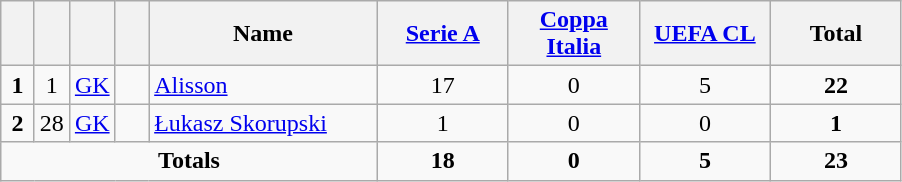<table class="wikitable" style="text-align:center">
<tr>
<th width=15></th>
<th width=15></th>
<th width=15></th>
<th width=15></th>
<th width=145>Name</th>
<th width=80><a href='#'>Serie A</a></th>
<th width=80><a href='#'>Coppa Italia</a></th>
<th width=80><a href='#'>UEFA CL</a></th>
<th width=80>Total</th>
</tr>
<tr>
<td><strong>1</strong></td>
<td>1</td>
<td><a href='#'>GK</a></td>
<td></td>
<td align=left><a href='#'>Alisson</a></td>
<td>17</td>
<td>0</td>
<td>5</td>
<td><strong>22</strong></td>
</tr>
<tr>
<td><strong>2</strong></td>
<td>28</td>
<td><a href='#'>GK</a></td>
<td></td>
<td align=left><a href='#'>Łukasz Skorupski</a></td>
<td>1</td>
<td>0</td>
<td>0</td>
<td><strong>1</strong></td>
</tr>
<tr>
<td colspan=5><strong>Totals</strong></td>
<td><strong>18</strong></td>
<td><strong>0</strong></td>
<td><strong>5</strong></td>
<td><strong>23</strong></td>
</tr>
</table>
